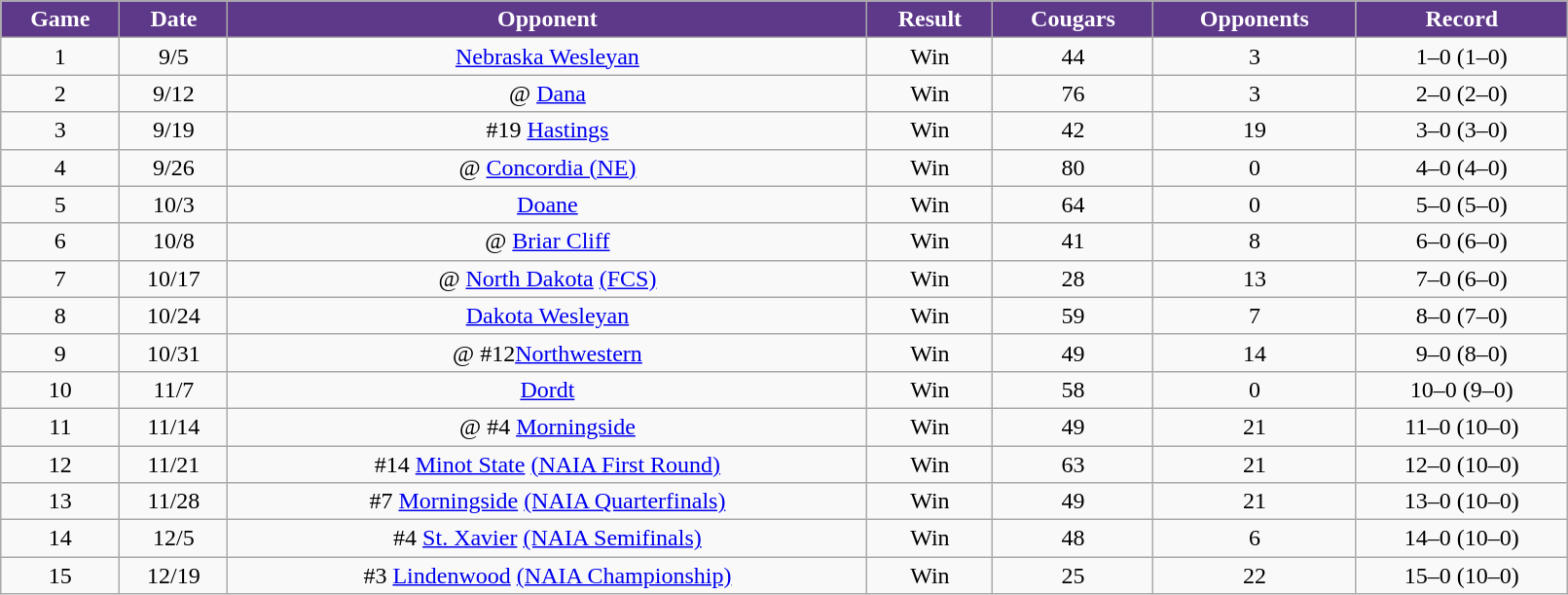<table class="wikitable" width="85%">
<tr align="center"  style="background:#5E398A;color:#FFFFFF;">
<td><strong>Game</strong></td>
<td><strong>Date</strong></td>
<td><strong>Opponent</strong></td>
<td><strong>Result</strong></td>
<td><strong>Cougars</strong></td>
<td><strong>Opponents</strong></td>
<td><strong>Record</strong></td>
</tr>
<tr align="center" bgcolor="">
<td>1</td>
<td>9/5</td>
<td><a href='#'>Nebraska Wesleyan</a></td>
<td>Win</td>
<td>44</td>
<td>3</td>
<td>1–0 (1–0)</td>
</tr>
<tr align="center" bgcolor="">
<td>2</td>
<td>9/12</td>
<td>@ <a href='#'>Dana</a></td>
<td>Win</td>
<td>76</td>
<td>3</td>
<td>2–0 (2–0)</td>
</tr>
<tr align="center" bgcolor="">
<td>3</td>
<td>9/19</td>
<td>#19 <a href='#'>Hastings</a></td>
<td>Win</td>
<td>42</td>
<td>19</td>
<td>3–0 (3–0)</td>
</tr>
<tr align="center" bgcolor="">
<td>4</td>
<td>9/26</td>
<td>@ <a href='#'>Concordia (NE)</a></td>
<td>Win</td>
<td>80</td>
<td>0</td>
<td>4–0 (4–0)</td>
</tr>
<tr align="center" bgcolor="">
<td>5</td>
<td>10/3</td>
<td><a href='#'>Doane</a></td>
<td>Win</td>
<td>64</td>
<td>0</td>
<td>5–0 (5–0)</td>
</tr>
<tr align="center" bgcolor="">
<td>6</td>
<td>10/8</td>
<td>@ <a href='#'>Briar Cliff</a></td>
<td>Win</td>
<td>41</td>
<td>8</td>
<td>6–0 (6–0)</td>
</tr>
<tr align="center" bgcolor="">
<td>7</td>
<td>10/17</td>
<td>@ <a href='#'>North Dakota</a> <a href='#'>(FCS)</a></td>
<td>Win</td>
<td>28</td>
<td>13</td>
<td>7–0 (6–0)</td>
</tr>
<tr align="center" bgcolor="">
<td>8</td>
<td>10/24</td>
<td><a href='#'>Dakota Wesleyan</a></td>
<td>Win</td>
<td>59</td>
<td>7</td>
<td>8–0 (7–0)</td>
</tr>
<tr align="center" bgcolor="">
<td>9</td>
<td>10/31</td>
<td>@ #12<a href='#'>Northwestern</a></td>
<td>Win</td>
<td>49</td>
<td>14</td>
<td>9–0 (8–0)</td>
</tr>
<tr align="center" bgcolor="">
<td>10</td>
<td>11/7</td>
<td><a href='#'>Dordt</a></td>
<td>Win</td>
<td>58</td>
<td>0</td>
<td>10–0 (9–0)</td>
</tr>
<tr align="center" bgcolor="">
<td>11</td>
<td>11/14</td>
<td>@ #4 <a href='#'>Morningside</a></td>
<td>Win</td>
<td>49</td>
<td>21</td>
<td>11–0 (10–0)</td>
</tr>
<tr align="center" bgcolor="">
<td>12</td>
<td>11/21</td>
<td>#14 <a href='#'>Minot State</a> <a href='#'>(NAIA First Round)</a></td>
<td>Win</td>
<td>63</td>
<td>21</td>
<td>12–0 (10–0)</td>
</tr>
<tr align="center" bgcolor="">
<td>13</td>
<td>11/28</td>
<td>#7 <a href='#'>Morningside</a> <a href='#'>(NAIA Quarterfinals)</a></td>
<td>Win</td>
<td>49</td>
<td>21</td>
<td>13–0 (10–0)</td>
</tr>
<tr align="center" bgcolor="">
<td>14</td>
<td>12/5</td>
<td>#4 <a href='#'>St. Xavier</a> <a href='#'>(NAIA Semifinals)</a></td>
<td>Win</td>
<td>48</td>
<td>6</td>
<td>14–0 (10–0)</td>
</tr>
<tr align="center" bgcolor="">
<td>15</td>
<td>12/19</td>
<td>#3 <a href='#'>Lindenwood</a> <a href='#'>(NAIA Championship)</a></td>
<td>Win</td>
<td>25</td>
<td>22</td>
<td>15–0 (10–0)</td>
</tr>
</table>
